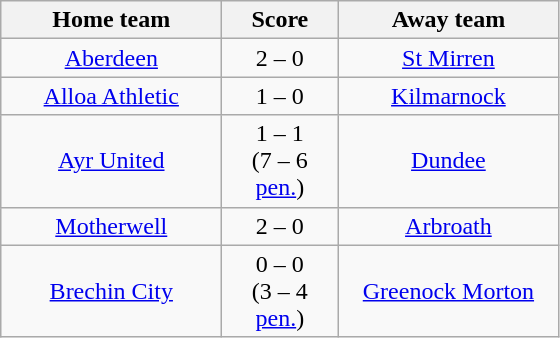<table class="wikitable" style="text-align: center">
<tr>
<th width=140>Home team</th>
<th width=70>Score</th>
<th width=140>Away team</th>
</tr>
<tr>
<td><a href='#'>Aberdeen</a></td>
<td>2 – 0</td>
<td><a href='#'>St Mirren</a></td>
</tr>
<tr>
<td><a href='#'>Alloa Athletic</a></td>
<td>1 – 0</td>
<td><a href='#'>Kilmarnock</a></td>
</tr>
<tr>
<td><a href='#'>Ayr United</a></td>
<td>1 – 1<br> (7 – 6 <a href='#'>pen.</a>)</td>
<td><a href='#'>Dundee</a></td>
</tr>
<tr>
<td><a href='#'>Motherwell</a></td>
<td>2 – 0</td>
<td><a href='#'>Arbroath</a></td>
</tr>
<tr>
<td><a href='#'>Brechin City</a></td>
<td>0 – 0 <br>(3 – 4 <a href='#'>pen.</a>)</td>
<td><a href='#'>Greenock Morton</a></td>
</tr>
</table>
